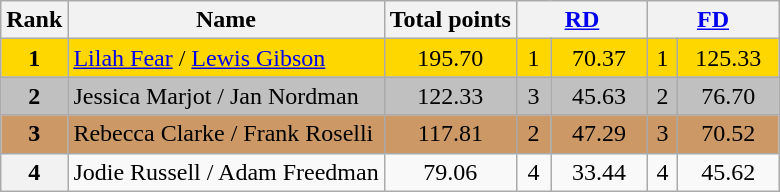<table class="wikitable sortable">
<tr>
<th>Rank</th>
<th>Name</th>
<th>Total points</th>
<th colspan="2" width="80px"><a href='#'>RD</a></th>
<th colspan="2" width="80px"><a href='#'>FD</a></th>
</tr>
<tr bgcolor="gold">
<td align="center"><strong>1</strong></td>
<td><a href='#'>Lilah Fear</a> / <a href='#'>Lewis Gibson</a></td>
<td align="center">195.70</td>
<td align="center">1</td>
<td align="center">70.37</td>
<td align="center">1</td>
<td align="center">125.33</td>
</tr>
<tr bgcolor="silver">
<td align="center"><strong>2</strong></td>
<td>Jessica Marjot / Jan Nordman</td>
<td align="center">122.33</td>
<td align="center">3</td>
<td align="center">45.63</td>
<td align="center">2</td>
<td align="center">76.70</td>
</tr>
<tr bgcolor="cc9966">
<td align="center"><strong>3</strong></td>
<td>Rebecca Clarke / Frank Roselli</td>
<td align="center">117.81</td>
<td align="center">2</td>
<td align="center">47.29</td>
<td align="center">3</td>
<td align="center">70.52</td>
</tr>
<tr>
<th>4</th>
<td>Jodie Russell / Adam Freedman</td>
<td align="center">79.06</td>
<td align="center">4</td>
<td align="center">33.44</td>
<td align="center">4</td>
<td align="center">45.62</td>
</tr>
</table>
